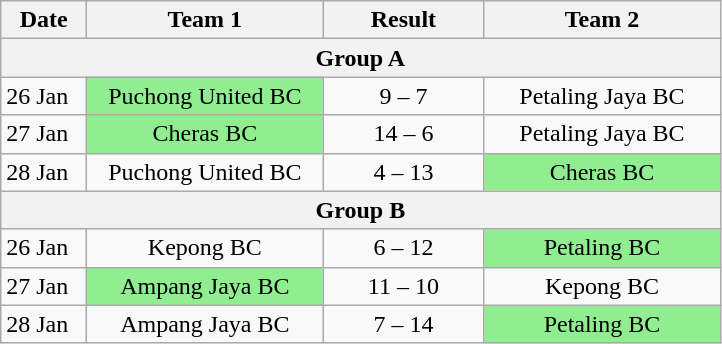<table class="wikitable">
<tr>
<th width=50>Date</th>
<th width=150>Team 1</th>
<th width=100 style="text-align:center;">Result</th>
<th width=150>Team 2</th>
</tr>
<tr>
<th colspan=4 style="text-align:center;">Group A</th>
</tr>
<tr>
<td>26 Jan</td>
<td style="text-align:center;background:lightgreen;">Puchong United BC</td>
<td style="text-align:center;">9 – 7</td>
<td style="text-align:center;">Petaling Jaya BC</td>
</tr>
<tr>
<td>27 Jan</td>
<td style="text-align:center;background:lightgreen;">Cheras BC</td>
<td style="text-align:center;">14 – 6</td>
<td style="text-align:center;">Petaling Jaya BC</td>
</tr>
<tr>
<td>28 Jan</td>
<td style="text-align:center;">Puchong United BC</td>
<td style="text-align:center;">4 – 13</td>
<td style="text-align:center;background:lightgreen;">Cheras BC</td>
</tr>
<tr>
<th colspan=4 style="text-align:center;">Group B</th>
</tr>
<tr>
<td>26 Jan</td>
<td style="text-align:center;">Kepong BC</td>
<td style="text-align:center;">6 – 12</td>
<td style="text-align:center;background:lightgreen;">Petaling BC</td>
</tr>
<tr>
<td>27 Jan</td>
<td style="text-align:center;background:lightgreen;">Ampang Jaya BC</td>
<td style="text-align:center;">11 – 10</td>
<td style="text-align:center;">Kepong BC</td>
</tr>
<tr>
<td>28 Jan</td>
<td style="text-align:center;">Ampang Jaya BC</td>
<td style="text-align:center;">7 – 14</td>
<td style="text-align:center;background:lightgreen;">Petaling BC</td>
</tr>
</table>
